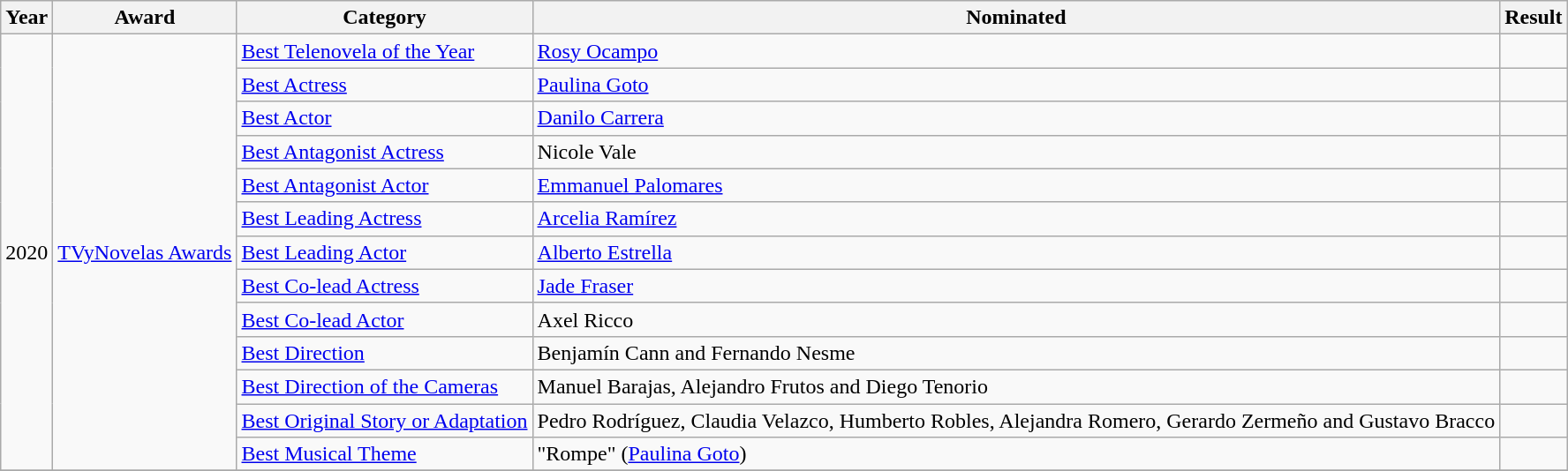<table class="wikitable plainrowheaders">
<tr>
<th scope="col">Year</th>
<th scope="col">Award</th>
<th scope="col">Category</th>
<th scope="col">Nominated</th>
<th scope="col">Result</th>
</tr>
<tr>
<td rowspan="13">2020</td>
<td rowspan="13"><a href='#'>TVyNovelas Awards</a></td>
<td><a href='#'>Best Telenovela of the Year</a></td>
<td><a href='#'>Rosy Ocampo</a></td>
<td></td>
</tr>
<tr>
<td><a href='#'>Best Actress</a></td>
<td><a href='#'>Paulina Goto</a></td>
<td></td>
</tr>
<tr>
<td><a href='#'>Best Actor</a></td>
<td><a href='#'>Danilo Carrera</a></td>
<td></td>
</tr>
<tr>
<td><a href='#'>Best Antagonist Actress</a></td>
<td>Nicole Vale</td>
<td></td>
</tr>
<tr>
<td><a href='#'>Best Antagonist Actor</a></td>
<td><a href='#'>Emmanuel Palomares</a></td>
<td></td>
</tr>
<tr>
<td><a href='#'>Best Leading Actress</a></td>
<td><a href='#'>Arcelia Ramírez</a></td>
<td></td>
</tr>
<tr>
<td><a href='#'>Best Leading Actor</a></td>
<td><a href='#'>Alberto Estrella</a></td>
<td></td>
</tr>
<tr>
<td><a href='#'>Best Co-lead Actress</a></td>
<td><a href='#'>Jade Fraser</a></td>
<td></td>
</tr>
<tr>
<td><a href='#'>Best Co-lead Actor</a></td>
<td>Axel Ricco</td>
<td></td>
</tr>
<tr>
<td><a href='#'>Best Direction</a></td>
<td>Benjamín Cann and Fernando Nesme</td>
<td></td>
</tr>
<tr>
<td><a href='#'>Best Direction of the Cameras</a></td>
<td>Manuel Barajas, Alejandro Frutos and Diego Tenorio</td>
<td></td>
</tr>
<tr>
<td><a href='#'>Best Original Story or Adaptation</a></td>
<td>Pedro Rodríguez, Claudia Velazco, Humberto Robles, Alejandra Romero, Gerardo Zermeño and Gustavo Bracco</td>
<td></td>
</tr>
<tr>
<td><a href='#'>Best Musical Theme</a></td>
<td>"Rompe" (<a href='#'>Paulina Goto</a>)</td>
<td></td>
</tr>
<tr>
</tr>
</table>
